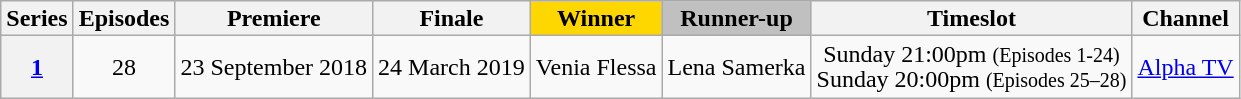<table class="wikitable" style="text-align:center; line-height:16px;">
<tr>
<th scope="col">Series</th>
<th scope="col">Episodes</th>
<th scope="col">Premiere</th>
<th scope="col">Finale</th>
<th style="background:gold;">Winner</th>
<th style="background:silver;">Runner-up</th>
<th scope="col">Timeslot</th>
<th scope="col">Channel</th>
</tr>
<tr>
<th scope="row"><a href='#'>1</a></th>
<td>28</td>
<td>23 September 2018</td>
<td>24 March 2019</td>
<td>Venia Flessa</td>
<td>Lena Samerka</td>
<td>Sunday 21:00pm <small>(Episodes 1-24)</small><br>Sunday 20:00pm <small>(Episodes 25–28)</small></td>
<td><a href='#'>Alpha TV</a></td>
</tr>
</table>
